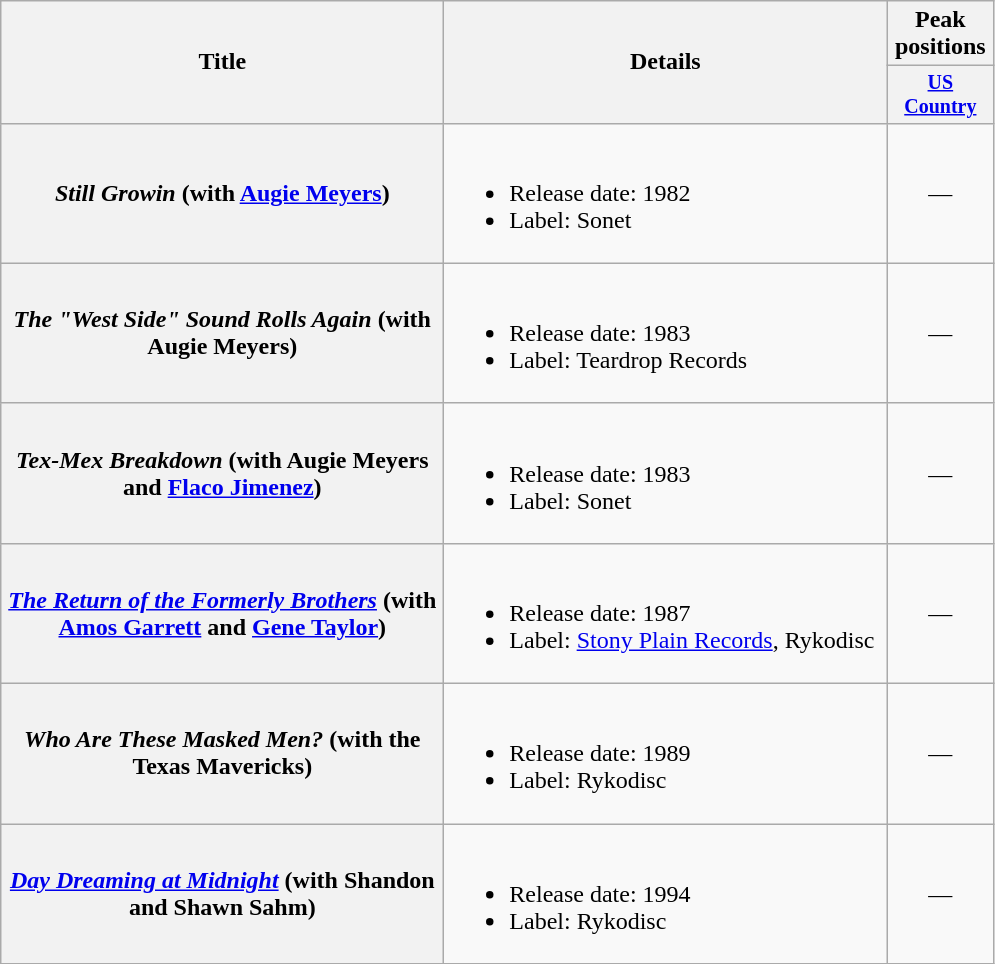<table class="wikitable plainrowheaders" style="text-align:center;">
<tr>
<th rowspan="2" style="width:18em;">Title</th>
<th rowspan="2" style="width:18em;">Details</th>
<th colspan="1">Peak positions</th>
</tr>
<tr style="font-size:smaller;">
<th width="65"><a href='#'>US Country</a></th>
</tr>
<tr>
<th scope="row"><em>Still Growin </em> (with <a href='#'>Augie Meyers</a>)</th>
<td align="left"><br><ul><li>Release date: 1982</li><li>Label: Sonet</li></ul></td>
<td>—</td>
</tr>
<tr>
<th scope="row"><em>The "West Side" Sound Rolls Again </em> (with Augie Meyers)</th>
<td align="left"><br><ul><li>Release date: 1983</li><li>Label: Teardrop Records</li></ul></td>
<td>—</td>
</tr>
<tr>
<th scope="row"><em>Tex-Mex Breakdown</em> (with Augie Meyers and <a href='#'>Flaco Jimenez</a>)</th>
<td align="left"><br><ul><li>Release date: 1983</li><li>Label: Sonet</li></ul></td>
<td>—</td>
</tr>
<tr>
<th scope="row"><em><a href='#'>The Return of the Formerly Brothers</a></em> (with <a href='#'>Amos Garrett</a> and <a href='#'>Gene Taylor</a>)</th>
<td align="left"><br><ul><li>Release date: 1987</li><li>Label: <a href='#'>Stony Plain Records</a>, Rykodisc</li></ul></td>
<td>—</td>
</tr>
<tr>
<th scope="row"><em>Who Are These Masked Men? </em> (with the Texas Mavericks)</th>
<td align="left"><br><ul><li>Release date: 1989</li><li>Label: Rykodisc</li></ul></td>
<td>—</td>
</tr>
<tr>
<th scope="row"><em><a href='#'>Day Dreaming at Midnight</a></em> (with Shandon and Shawn Sahm)</th>
<td align="left"><br><ul><li>Release date: 1994</li><li>Label: Rykodisc</li></ul></td>
<td>—</td>
</tr>
</table>
